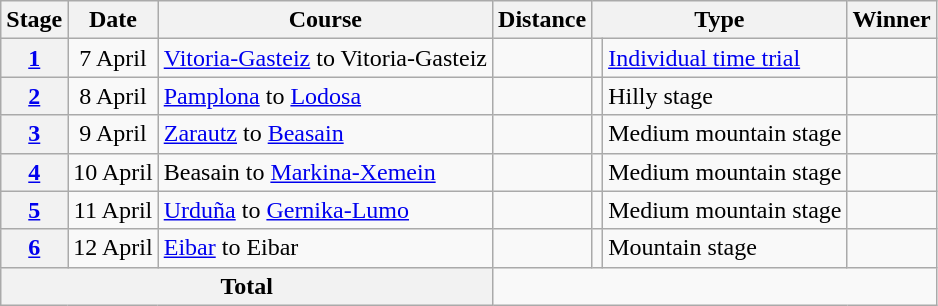<table class="wikitable">
<tr>
<th scope="col">Stage</th>
<th scope="col">Date</th>
<th scope="col">Course</th>
<th scope="col">Distance</th>
<th scope="col" colspan="2">Type</th>
<th scope="col">Winner</th>
</tr>
<tr>
<th scope="row"><a href='#'>1</a></th>
<td style="text-align:center;">7 April</td>
<td><a href='#'>Vitoria-Gasteiz</a> to Vitoria-Gasteiz</td>
<td style="text-align:center;"></td>
<td></td>
<td><a href='#'>Individual time trial</a></td>
<td></td>
</tr>
<tr>
<th scope="row"><a href='#'>2</a></th>
<td style="text-align:center;">8 April</td>
<td><a href='#'>Pamplona</a> to <a href='#'>Lodosa</a></td>
<td style="text-align:center;"></td>
<td></td>
<td>Hilly stage</td>
<td></td>
</tr>
<tr>
<th scope="row"><a href='#'>3</a></th>
<td style="text-align:center;">9 April</td>
<td><a href='#'>Zarautz</a> to <a href='#'>Beasain</a></td>
<td style="text-align:center;"></td>
<td></td>
<td>Medium mountain stage</td>
<td></td>
</tr>
<tr>
<th scope="row"><a href='#'>4</a></th>
<td style="text-align:center;">10 April</td>
<td>Beasain to <a href='#'>Markina-Xemein</a></td>
<td style="text-align:center;"></td>
<td></td>
<td>Medium mountain stage</td>
<td></td>
</tr>
<tr>
<th scope="row"><a href='#'>5</a></th>
<td style="text-align:center;">11 April</td>
<td><a href='#'>Urduña</a> to <a href='#'>Gernika-Lumo</a></td>
<td style="text-align:center;"></td>
<td></td>
<td>Medium mountain stage</td>
<td></td>
</tr>
<tr>
<th scope="row"><a href='#'>6</a></th>
<td style="text-align:center;">12 April</td>
<td><a href='#'>Eibar</a> to Eibar</td>
<td style="text-align:center;"></td>
<td></td>
<td>Mountain stage</td>
<td></td>
</tr>
<tr>
<th colspan="3">Total</th>
<td colspan="5" align="center"></td>
</tr>
</table>
